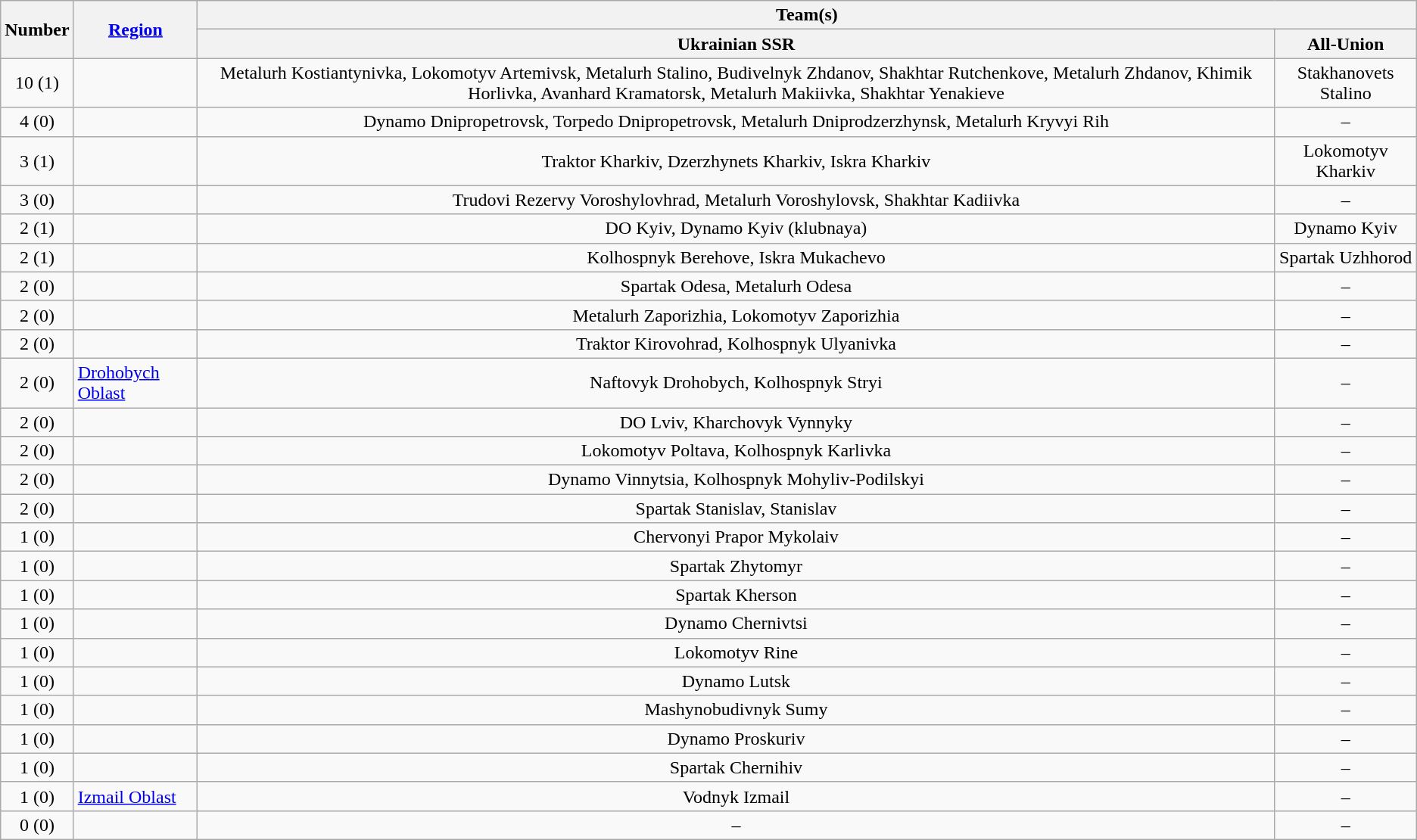<table class="wikitable" style="text-align:center">
<tr>
<th rowspan=2>Number</th>
<th rowspan=2><a href='#'>Region</a></th>
<th colspan=2>Team(s)</th>
</tr>
<tr>
<th>Ukrainian SSR</th>
<th>All-Union</th>
</tr>
<tr>
<td rowspan="1">10 (1)</td>
<td align="left"></td>
<td>Metalurh Kostiantynivka, Lokomotyv Artemivsk, Metalurh Stalino, Budivelnyk Zhdanov, Shakhtar Rutchenkove, Metalurh Zhdanov, Khimik Horlivka, Avanhard Kramatorsk, Metalurh Makiivka, Shakhtar Yenakieve</td>
<td>Stakhanovets Stalino</td>
</tr>
<tr>
<td rowspan="1">4 (0)</td>
<td align="left"></td>
<td>Dynamo Dnipropetrovsk, Torpedo Dnipropetrovsk, Metalurh Dniprodzerzhynsk, Metalurh Kryvyi Rih</td>
<td>–</td>
</tr>
<tr>
<td rowspan="1">3 (1)</td>
<td align="left"></td>
<td>Traktor Kharkiv, Dzerzhynets Kharkiv, Iskra Kharkiv</td>
<td>Lokomotyv Kharkiv</td>
</tr>
<tr>
<td rowspan="1">3 (0)</td>
<td align="left"></td>
<td>Trudovi Rezervy Voroshylovhrad, Metalurh Voroshylovsk, Shakhtar Kadiivka</td>
<td>–</td>
</tr>
<tr>
<td rowspan="1">2 (1)</td>
<td align="left"></td>
<td>DO Kyiv, Dynamo Kyiv (klubnaya)</td>
<td>Dynamo Kyiv</td>
</tr>
<tr>
<td rowspan="1">2 (1)</td>
<td align="left"></td>
<td>Kolhospnyk Berehove, Iskra Mukachevo</td>
<td>Spartak Uzhhorod</td>
</tr>
<tr>
<td rowspan="1">2 (0)</td>
<td align="left"></td>
<td>Spartak Odesa, Metalurh Odesa</td>
<td>–</td>
</tr>
<tr>
<td rowspan="1">2 (0)</td>
<td align="left"></td>
<td>Metalurh Zaporizhia, Lokomotyv Zaporizhia</td>
<td>–</td>
</tr>
<tr>
<td rowspan="1">2 (0)</td>
<td align="left"></td>
<td>Traktor Kirovohrad, Kolhospnyk Ulyanivka</td>
<td>–</td>
</tr>
<tr>
<td rowspan="1">2 (0)</td>
<td align="left"> <a href='#'>Drohobych Oblast</a></td>
<td>Naftovyk Drohobych, Kolhospnyk Stryi</td>
<td>–</td>
</tr>
<tr>
<td rowspan="1">2 (0)</td>
<td align="left"></td>
<td>DO Lviv, Kharchovyk Vynnyky</td>
<td>–</td>
</tr>
<tr>
<td rowspan="1">2 (0)</td>
<td align="left"></td>
<td>Lokomotyv Poltava, Kolhospnyk Karlivka</td>
<td>–</td>
</tr>
<tr>
<td rowspan="1">2 (0)</td>
<td align="left"></td>
<td>Dynamo Vinnytsia, Kolhospnyk Mohyliv-Podilskyi</td>
<td>–</td>
</tr>
<tr>
<td rowspan="1">2 (0)</td>
<td align="left"></td>
<td>Spartak Stanislav, Stanislav</td>
<td>–</td>
</tr>
<tr>
<td rowspan="1">1 (0)</td>
<td align="left"></td>
<td>Chervonyi Prapor Mykolaiv</td>
<td>–</td>
</tr>
<tr>
<td rowspan="1">1 (0)</td>
<td align="left"></td>
<td>Spartak Zhytomyr</td>
<td>–</td>
</tr>
<tr>
<td rowspan="1">1 (0)</td>
<td align="left"></td>
<td>Spartak Kherson</td>
<td>–</td>
</tr>
<tr>
<td rowspan="1">1 (0)</td>
<td align="left"></td>
<td>Dynamo Chernivtsi</td>
<td>–</td>
</tr>
<tr>
<td rowspan="1">1 (0)</td>
<td align="left"></td>
<td>Lokomotyv Rine</td>
<td>–</td>
</tr>
<tr>
<td rowspan="1">1 (0)</td>
<td align="left"></td>
<td>Dynamo Lutsk</td>
<td>–</td>
</tr>
<tr>
<td rowspan="1">1 (0)</td>
<td align="left"></td>
<td>Mashynobudivnyk Sumy</td>
<td>–</td>
</tr>
<tr>
<td rowspan="1">1 (0)</td>
<td align="left"></td>
<td>Dynamo Proskuriv</td>
<td>–</td>
</tr>
<tr>
<td rowspan="1">1 (0)</td>
<td align="left"></td>
<td>Spartak Chernihiv</td>
<td>–</td>
</tr>
<tr>
<td rowspan="1">1 (0)</td>
<td align="left"> <a href='#'>Izmail Oblast</a></td>
<td>Vodnyk Izmail</td>
<td>–</td>
</tr>
<tr>
<td rowspan="1">0 (0)</td>
<td align="left"></td>
<td>–</td>
<td>–</td>
</tr>
</table>
